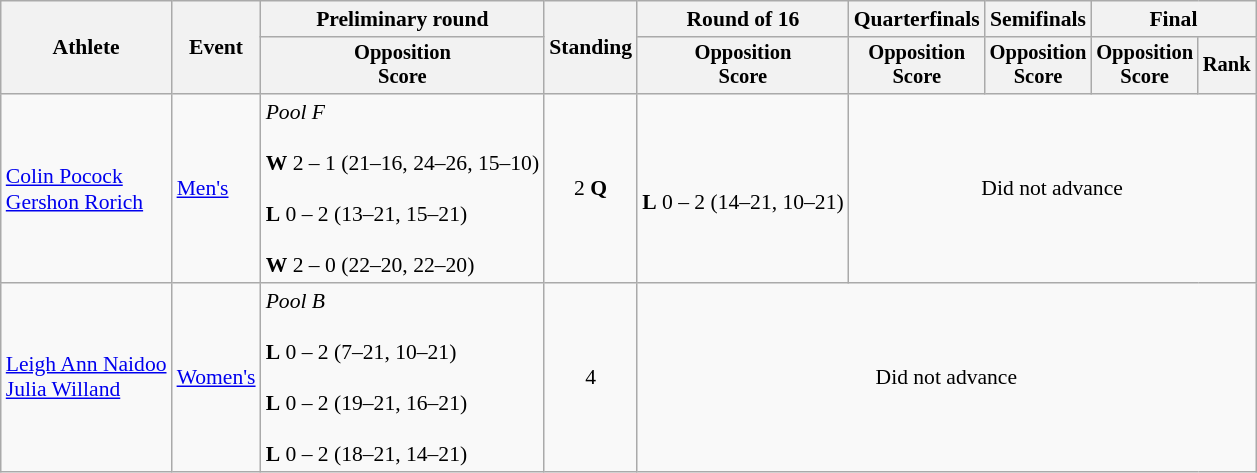<table class=wikitable style="font-size:90%">
<tr>
<th rowspan="2">Athlete</th>
<th rowspan="2">Event</th>
<th>Preliminary round</th>
<th rowspan="2">Standing</th>
<th>Round of 16</th>
<th>Quarterfinals</th>
<th>Semifinals</th>
<th colspan=2>Final</th>
</tr>
<tr style="font-size:95%">
<th>Opposition<br>Score</th>
<th>Opposition<br>Score</th>
<th>Opposition<br>Score</th>
<th>Opposition<br>Score</th>
<th>Opposition<br>Score</th>
<th>Rank</th>
</tr>
<tr align=center>
<td align=left><a href='#'>Colin Pocock</a><br><a href='#'>Gershon Rorich</a></td>
<td align=left><a href='#'>Men's</a></td>
<td align=left><em>Pool F</em><br><br><strong>W</strong> 2 – 1 (21–16, 24–26, 15–10)<br><br><strong>L</strong> 0 – 2 (13–21, 15–21)<br><br><strong>W</strong> 2 – 0 (22–20, 22–20)</td>
<td>2 <strong>Q</strong></td>
<td><br><strong>L</strong> 0 – 2 (14–21, 10–21)</td>
<td colspan=4>Did not advance</td>
</tr>
<tr align=center>
<td align=left><a href='#'>Leigh Ann Naidoo</a><br><a href='#'>Julia Willand</a></td>
<td align=left><a href='#'>Women's</a></td>
<td align=left><em>Pool B</em><br><br><strong>L</strong> 0 – 2 (7–21, 10–21)<br><br><strong>L</strong> 0 – 2 (19–21, 16–21)<br><br><strong>L</strong> 0 – 2 (18–21, 14–21)</td>
<td>4</td>
<td colspan=5>Did not advance</td>
</tr>
</table>
